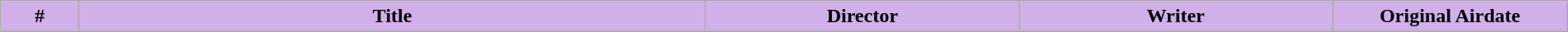<table class="wikitable plainrowheaders" style="width:100%; background:#FFFFFF;">
<tr>
<th style="background: #D1AFE9" width="5%">#</th>
<th style="background: #D1AFE9" width="40%">Title</th>
<th style="background: #D1AFE9" width: "10%">Director</th>
<th style="background: #D1AFE9;width: 20%">Writer</th>
<th style="background: #D1AFE9; width: 15%">Original Airdate<br>











</th>
</tr>
</table>
